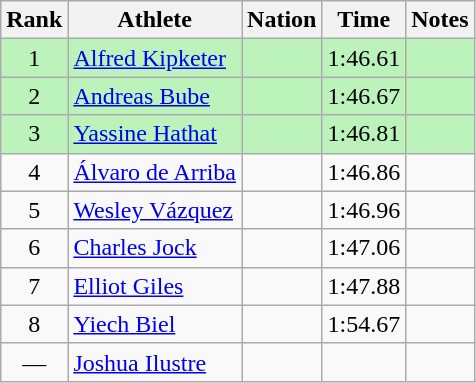<table class="wikitable sortable" style="text-align:center">
<tr>
<th>Rank</th>
<th>Athlete</th>
<th>Nation</th>
<th>Time</th>
<th>Notes</th>
</tr>
<tr bgcolor=bbf3bb>
<td>1</td>
<td align=left><a href='#'>Alfred Kipketer</a></td>
<td align=left></td>
<td>1:46.61</td>
<td></td>
</tr>
<tr bgcolor=bbf3bb>
<td>2</td>
<td align=left><a href='#'>Andreas Bube</a></td>
<td align=left></td>
<td>1:46.67</td>
<td></td>
</tr>
<tr bgcolor=bbf3bb>
<td>3</td>
<td align=left><a href='#'>Yassine Hathat</a></td>
<td align=left></td>
<td>1:46.81</td>
<td></td>
</tr>
<tr>
<td>4</td>
<td align=left><a href='#'>Álvaro de Arriba</a></td>
<td align=left></td>
<td>1:46.86</td>
<td></td>
</tr>
<tr>
<td>5</td>
<td align=left><a href='#'>Wesley Vázquez</a></td>
<td align=left></td>
<td>1:46.96</td>
<td></td>
</tr>
<tr>
<td>6</td>
<td align=left><a href='#'>Charles Jock</a></td>
<td align=left></td>
<td>1:47.06</td>
<td></td>
</tr>
<tr>
<td>7</td>
<td align=left><a href='#'>Elliot Giles</a></td>
<td align=left></td>
<td>1:47.88</td>
<td></td>
</tr>
<tr>
<td>8</td>
<td align=left><a href='#'>Yiech Biel</a></td>
<td align=left></td>
<td>1:54.67</td>
<td></td>
</tr>
<tr>
<td data-sort-value=9>—</td>
<td align=left><a href='#'>Joshua Ilustre</a></td>
<td align=left></td>
<td></td>
<td></td>
</tr>
</table>
